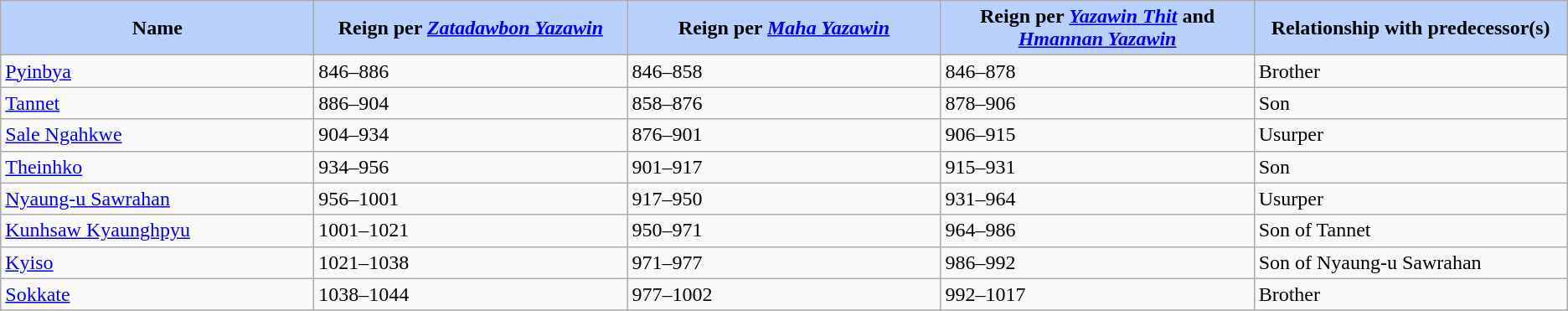<table width="auto" class="wikitable">
<tr>
<th style="background-color:#B9D1FF" width=10%>Name</th>
<th style="background-color:#B9D1FF" width=10%>Reign per <em><a href='#'>Zatadawbon Yazawin</a></em></th>
<th style="background-color:#B9D1FF" width=10%>Reign per <em><a href='#'>Maha Yazawin</a></em></th>
<th style="background-color:#B9D1FF" width=10%>Reign per <em><a href='#'>Yazawin Thit</a></em> and <em><a href='#'>Hmannan Yazawin</a></em></th>
<th style="background-color:#B9D1FF" width=10%>Relationship with predecessor(s)</th>
</tr>
<tr>
<td><a href='#'>Pyinbya</a></td>
<td>846–886</td>
<td>846–858</td>
<td>846–878</td>
<td>Brother</td>
</tr>
<tr>
<td><a href='#'>Tannet</a></td>
<td>886–904</td>
<td>858–876</td>
<td>878–906</td>
<td>Son</td>
</tr>
<tr>
<td><a href='#'>Sale Ngahkwe</a></td>
<td>904–934</td>
<td>876–901</td>
<td>906–915</td>
<td>Usurper</td>
</tr>
<tr>
<td><a href='#'>Theinhko</a></td>
<td>934–956</td>
<td>901–917</td>
<td>915–931</td>
<td>Son</td>
</tr>
<tr>
<td><a href='#'>Nyaung-u Sawrahan</a></td>
<td>956–1001</td>
<td>917–950</td>
<td>931–964</td>
<td>Usurper</td>
</tr>
<tr>
<td><a href='#'>Kunhsaw Kyaunghpyu</a></td>
<td>1001–1021</td>
<td>950–971</td>
<td>964–986</td>
<td>Son of Tannet</td>
</tr>
<tr>
<td><a href='#'>Kyiso</a></td>
<td>1021–1038</td>
<td>971–977</td>
<td>986–992</td>
<td>Son of Nyaung-u Sawrahan</td>
</tr>
<tr>
<td><a href='#'>Sokkate</a></td>
<td>1038–1044</td>
<td>977–1002</td>
<td>992–1017</td>
<td>Brother</td>
</tr>
</table>
